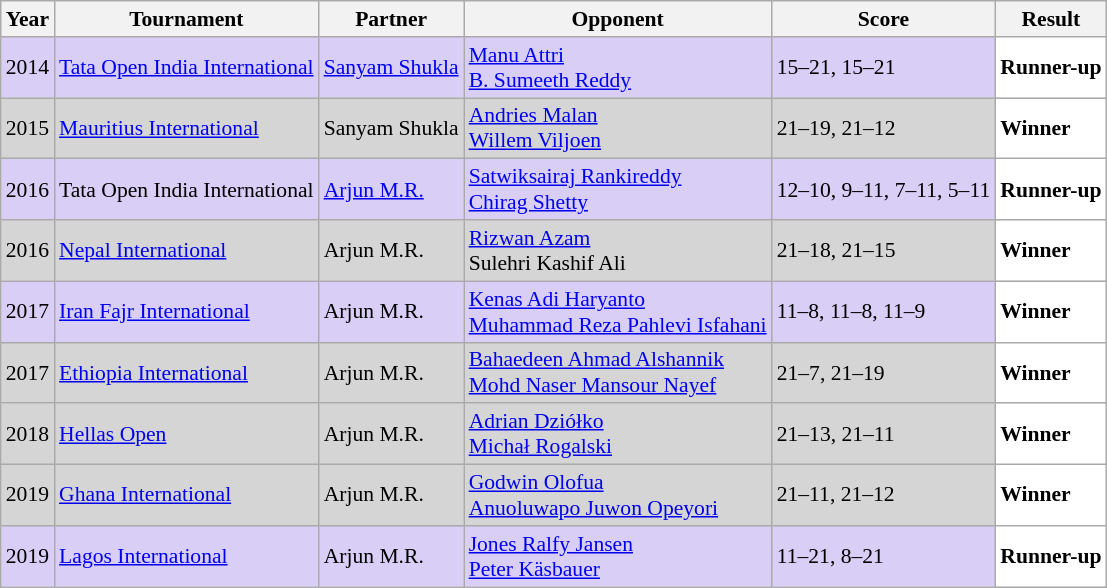<table class="sortable wikitable" style="font-size: 90%;">
<tr>
<th>Year</th>
<th>Tournament</th>
<th>Partner</th>
<th>Opponent</th>
<th>Score</th>
<th>Result</th>
</tr>
<tr style="background:#D8CEF6">
<td align="center">2014</td>
<td align="left"><a href='#'>Tata Open India International</a></td>
<td align="left"> <a href='#'>Sanyam Shukla</a></td>
<td align="left"> <a href='#'>Manu Attri</a> <br>  <a href='#'>B. Sumeeth Reddy</a></td>
<td align="left">15–21, 15–21</td>
<td style="text-align:left; background:white"> <strong>Runner-up</strong></td>
</tr>
<tr style="background:#D5D5D5">
<td align="center">2015</td>
<td align="left"><a href='#'>Mauritius International</a></td>
<td align="left"> Sanyam Shukla</td>
<td align="left"> <a href='#'>Andries Malan</a> <br>  <a href='#'>Willem Viljoen</a></td>
<td align="left">21–19, 21–12</td>
<td style="text-align:left; background:white"> <strong>Winner</strong></td>
</tr>
<tr style="background:#D8CEF6">
<td align="center">2016</td>
<td align="left">Tata Open India International</td>
<td align="left"> <a href='#'>Arjun M.R.</a></td>
<td align="left"> <a href='#'>Satwiksairaj Rankireddy</a> <br>  <a href='#'>Chirag Shetty</a></td>
<td align="left">12–10, 9–11, 7–11, 5–11</td>
<td style="text-align:left; background:white"> <strong>Runner-up</strong></td>
</tr>
<tr style="background:#D5D5D5">
<td align="center">2016</td>
<td align="left"><a href='#'>Nepal International</a></td>
<td align="left"> Arjun M.R.</td>
<td align="left"> <a href='#'>Rizwan Azam</a> <br>  Sulehri Kashif Ali</td>
<td align="left">21–18, 21–15</td>
<td style="text-align:left; background:white"> <strong>Winner</strong></td>
</tr>
<tr style="background:#D8CEF6">
<td align="center">2017</td>
<td align="left"><a href='#'>Iran Fajr International</a></td>
<td align="left"> Arjun M.R.</td>
<td align="left"> <a href='#'>Kenas Adi Haryanto</a> <br>  <a href='#'>Muhammad Reza Pahlevi Isfahani</a></td>
<td align="left">11–8, 11–8, 11–9</td>
<td style="text-align:left; background:white"> <strong>Winner</strong></td>
</tr>
<tr style="background:#D5D5D5">
<td align="center">2017</td>
<td align="left"><a href='#'>Ethiopia International</a></td>
<td align="left"> Arjun M.R.</td>
<td align="left"> <a href='#'>Bahaedeen Ahmad Alshannik</a> <br>  <a href='#'>Mohd Naser Mansour Nayef</a></td>
<td align="left">21–7, 21–19</td>
<td style="text-align:left; background:white"> <strong>Winner</strong></td>
</tr>
<tr style="background:#D5D5D5">
<td align="center">2018</td>
<td align="left"><a href='#'>Hellas Open</a></td>
<td align="left"> Arjun M.R.</td>
<td align="left"> <a href='#'>Adrian Dziółko</a> <br>  <a href='#'>Michał Rogalski</a></td>
<td align="left">21–13, 21–11</td>
<td style="text-align:left; background:white"> <strong>Winner</strong></td>
</tr>
<tr style="background:#D5D5D5">
<td align="center">2019</td>
<td align="left"><a href='#'>Ghana International</a></td>
<td align="left"> Arjun M.R.</td>
<td align="left"> <a href='#'>Godwin Olofua</a> <br>  <a href='#'>Anuoluwapo Juwon Opeyori</a></td>
<td align="left">21–11, 21–12</td>
<td style="text-align:left; background:white"> <strong>Winner</strong></td>
</tr>
<tr style="background:#D8CEF6">
<td align="center">2019</td>
<td align="left"><a href='#'>Lagos International</a></td>
<td align="left"> Arjun M.R.</td>
<td align="left"> <a href='#'>Jones Ralfy Jansen</a> <br>  <a href='#'>Peter Käsbauer</a></td>
<td align="left">11–21, 8–21</td>
<td style="text-align:left; background:white"> <strong>Runner-up</strong></td>
</tr>
</table>
